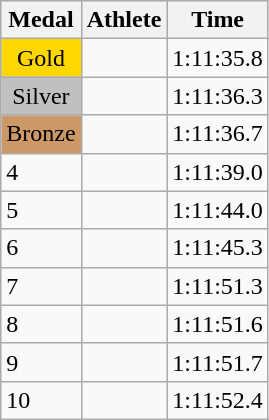<table class="wikitable">
<tr>
<th>Medal</th>
<th>Athlete</th>
<th>Time</th>
</tr>
<tr>
<td style="text-align:center;background-color:gold;">Gold</td>
<td></td>
<td>1:11:35.8</td>
</tr>
<tr>
<td style="text-align:center;background-color:silver;">Silver</td>
<td></td>
<td>1:11:36.3</td>
</tr>
<tr>
<td style="text-align:center;background-color:#CC9966;">Bronze</td>
<td></td>
<td>1:11:36.7</td>
</tr>
<tr>
<td>4</td>
<td></td>
<td>1:11:39.0</td>
</tr>
<tr>
<td>5</td>
<td></td>
<td>1:11:44.0</td>
</tr>
<tr>
<td>6</td>
<td></td>
<td>1:11:45.3</td>
</tr>
<tr>
<td>7</td>
<td></td>
<td>1:11:51.3</td>
</tr>
<tr>
<td>8</td>
<td></td>
<td>1:11:51.6</td>
</tr>
<tr>
<td>9</td>
<td></td>
<td>1:11:51.7</td>
</tr>
<tr>
<td>10</td>
<td></td>
<td>1:11:52.4</td>
</tr>
</table>
